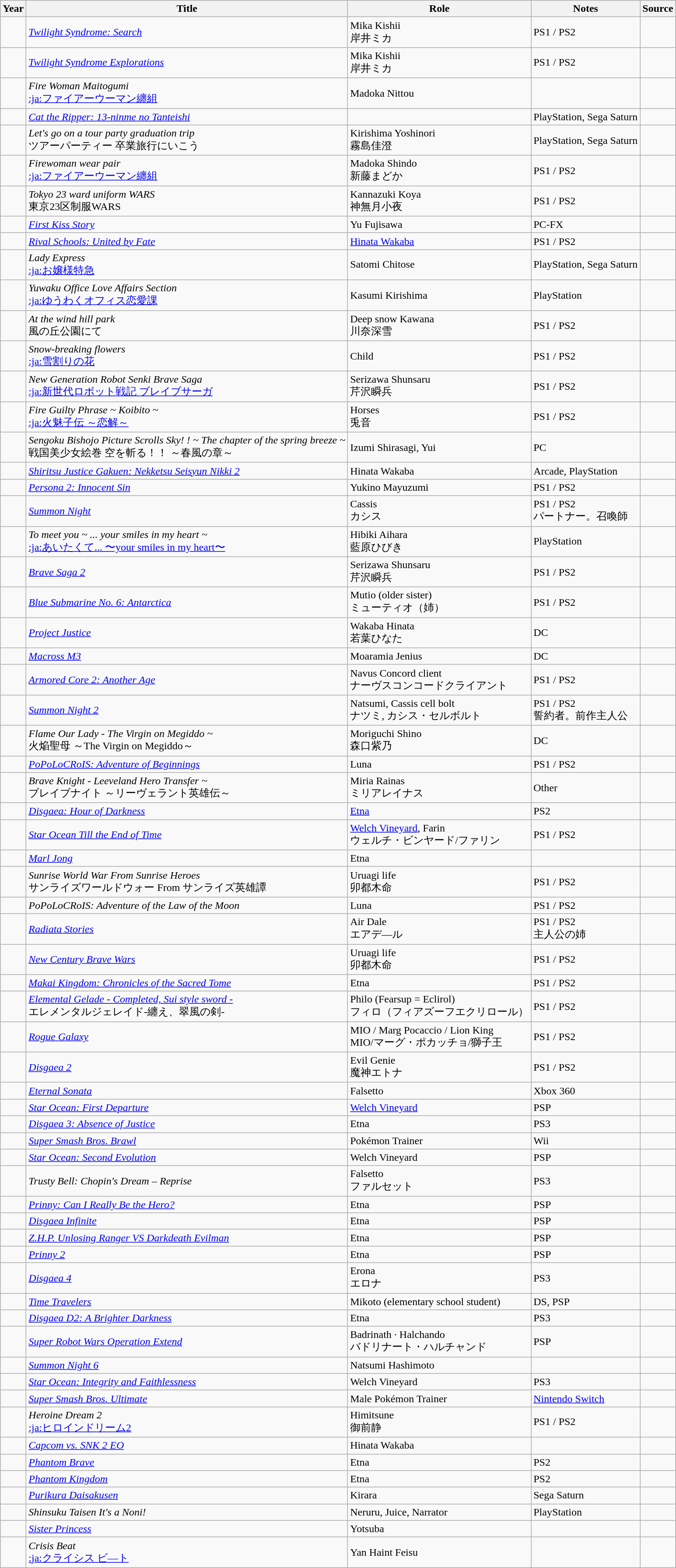<table class="wikitable sortable plainrowheaders">
<tr>
<th>Year</th>
<th>Title</th>
<th>Role</th>
<th class="unsortable">Notes</th>
<th class="unsortable">Source</th>
</tr>
<tr>
<td></td>
<td><em><a href='#'>Twilight Syndrome: Search</a></em></td>
<td>Mika Kishii<br>岸井ミカ</td>
<td>PS1 / PS2</td>
<td></td>
</tr>
<tr>
<td></td>
<td><em><a href='#'>Twilight Syndrome Explorations</a></em></td>
<td>Mika Kishii<br>岸井ミカ</td>
<td>PS1 / PS2</td>
<td></td>
</tr>
<tr>
<td></td>
<td><em>Fire Woman Maitogumi</em><br><a href='#'>:ja:ファイアーウーマン纏組</a></td>
<td>Madoka Nittou</td>
<td></td>
<td></td>
</tr>
<tr>
<td></td>
<td><em><a href='#'>Cat the Ripper: 13-ninme no Tanteishi</a></em></td>
<td></td>
<td>PlayStation, Sega Saturn</td>
<td></td>
</tr>
<tr>
<td></td>
<td><em>Let's go on a tour party graduation trip</em><br>ツアーパーティー 卒業旅行にいこう</td>
<td>Kirishima Yoshinori<br>霧島佳澄</td>
<td>PlayStation, Sega Saturn</td>
<td></td>
</tr>
<tr>
<td></td>
<td><em>Firewoman wear pair</em><br><a href='#'>:ja:ファイアーウーマン纏組</a></td>
<td>Madoka Shindo<br>新藤まどか</td>
<td>PS1 / PS2</td>
<td></td>
</tr>
<tr>
<td></td>
<td><em>Tokyo 23 ward uniform WARS</em><br>東京23区制服WARS</td>
<td>Kannazuki Koya<br>神無月小夜</td>
<td>PS1 / PS2</td>
<td></td>
</tr>
<tr>
<td></td>
<td><em><a href='#'>First Kiss Story</a></em></td>
<td>Yu Fujisawa</td>
<td>PC-FX</td>
<td></td>
</tr>
<tr>
<td></td>
<td><em><a href='#'>Rival Schools: United by Fate</a></em></td>
<td><a href='#'>Hinata Wakaba</a></td>
<td>PS1 / PS2</td>
<td></td>
</tr>
<tr>
<td></td>
<td><em>Lady Express</em><br><a href='#'>:ja:お嬢様特急</a></td>
<td>Satomi Chitose</td>
<td>PlayStation, Sega Saturn</td>
<td></td>
</tr>
<tr>
<td></td>
<td><em>Yuwaku Office Love Affairs Section</em><br><a href='#'>:ja:ゆうわくオフィス恋愛課</a></td>
<td>Kasumi Kirishima</td>
<td>PlayStation</td>
<td></td>
</tr>
<tr>
<td></td>
<td><em>At the wind hill park</em><br>風の丘公園にて</td>
<td>Deep snow Kawana<br>川奈深雪</td>
<td>PS1 / PS2</td>
<td></td>
</tr>
<tr>
<td></td>
<td><em>Snow-breaking flowers</em><br><a href='#'>:ja:雪割りの花</a></td>
<td>Child</td>
<td>PS1 / PS2</td>
<td></td>
</tr>
<tr>
<td></td>
<td><em>New Generation Robot Senki Brave Saga</em><br><a href='#'>:ja:新世代ロボット戦記 ブレイブサーガ</a></td>
<td>Serizawa Shunsaru<br>芹沢瞬兵</td>
<td>PS1 / PS2</td>
<td></td>
</tr>
<tr>
<td></td>
<td><em>Fire Guilty Phrase ~ Koibito ~</em><br><a href='#'>:ja:火魅子伝 ～恋解～</a></td>
<td>Horses<br>兎音</td>
<td>PS1 / PS2</td>
<td></td>
</tr>
<tr>
<td></td>
<td><em>Sengoku Bishojo Picture Scrolls Sky! ! ~ The chapter of the spring breeze ~</em><br>戦国美少女絵巻 空を斬る！！ ～春風の章～</td>
<td>Izumi Shirasagi, Yui </td>
<td>PC</td>
<td></td>
</tr>
<tr>
<td></td>
<td><em><a href='#'>Shiritsu Justice Gakuen: Nekketsu Seisyun Nikki 2</a></em></td>
<td>Hinata Wakaba</td>
<td>Arcade, PlayStation</td>
<td></td>
</tr>
<tr>
<td></td>
<td><em><a href='#'>Persona 2: Innocent Sin</a></em></td>
<td>Yukino Mayuzumi</td>
<td>PS1 / PS2</td>
<td></td>
</tr>
<tr>
<td></td>
<td><em><a href='#'>Summon Night</a></em></td>
<td>Cassis<br>カシス</td>
<td>PS1 / PS2<br>パートナー。召喚師</td>
<td></td>
</tr>
<tr>
<td></td>
<td><em>To meet you ~ ... your smiles in my heart ~</em><br><a href='#'>:ja:あいたくて... 〜your smiles in my heart〜</a></td>
<td>Hibiki Aihara<br>藍原ひびき</td>
<td>PlayStation</td>
<td></td>
</tr>
<tr>
<td></td>
<td><em><a href='#'>Brave Saga 2</a></em></td>
<td>Serizawa Shunsaru<br>芹沢瞬兵</td>
<td>PS1 / PS2</td>
<td></td>
</tr>
<tr>
<td></td>
<td><em><a href='#'>Blue Submarine No. 6: Antarctica</a></em></td>
<td>Mutio (older sister)<br>ミューティオ（姉）</td>
<td>PS1 / PS2</td>
<td></td>
</tr>
<tr>
<td></td>
<td><em><a href='#'>Project Justice</a></em></td>
<td>Wakaba Hinata<br>若葉ひなた</td>
<td>DC</td>
<td></td>
</tr>
<tr>
<td></td>
<td><em><a href='#'>Macross M3</a></em></td>
<td>Moaramia Jenius </td>
<td>DC</td>
<td></td>
</tr>
<tr>
<td></td>
<td><em><a href='#'>Armored Core 2: Another Age</a></em></td>
<td>Navus Concord client<br>ナーヴスコンコードクライアント</td>
<td>PS1 / PS2</td>
<td></td>
</tr>
<tr>
<td></td>
<td><em><a href='#'>Summon Night 2</a></em></td>
<td>Natsumi, Cassis cell bolt <br>ナツミ, カシス・セルボルト</td>
<td>PS1 / PS2<br>誓約者。前作主人公</td>
<td></td>
</tr>
<tr>
<td></td>
<td><em>Flame Our Lady - The Virgin on Megiddo ~</em><br>火焔聖母 ～The Virgin on Megiddo～</td>
<td>Moriguchi Shino<br>森口紫乃</td>
<td>DC</td>
<td></td>
</tr>
<tr>
<td></td>
<td><em><a href='#'>PoPoLoCRoIS: Adventure of Beginnings</a></em></td>
<td>Luna</td>
<td>PS1 / PS2</td>
<td></td>
</tr>
<tr>
<td></td>
<td><em>Brave Knight - Leeveland Hero Transfer ~</em><br>ブレイブナイト ～リーヴェラント英雄伝～</td>
<td>Miria Rainas<br>ミリアレイナス</td>
<td>Other</td>
<td></td>
</tr>
<tr>
<td></td>
<td><em><a href='#'>Disgaea: Hour of Darkness</a></em></td>
<td><a href='#'>Etna</a></td>
<td>PS2</td>
<td></td>
</tr>
<tr>
<td></td>
<td><em><a href='#'>Star Ocean Till the End of Time</a></em></td>
<td><a href='#'>Welch Vineyard</a>, Farin<br>ウェルチ・ビンヤード/ファリン</td>
<td>PS1 / PS2</td>
<td></td>
</tr>
<tr>
<td></td>
<td><em><a href='#'>Marl Jong</a></em></td>
<td>Etna</td>
<td></td>
<td></td>
</tr>
<tr>
<td></td>
<td><em>Sunrise World War From Sunrise Heroes</em><br>サンライズワールドウォー From サンライズ英雄譚</td>
<td>Uruagi life<br>卯都木命</td>
<td>PS1 / PS2</td>
<td></td>
</tr>
<tr>
<td></td>
<td><em>PoPoLoCRoIS: Adventure of the Law of the Moon</em></td>
<td>Luna</td>
<td>PS1 / PS2</td>
<td></td>
</tr>
<tr>
<td></td>
<td><em><a href='#'>Radiata Stories</a></em></td>
<td>Air Dale<br>エアデ—ル</td>
<td>PS1 / PS2<br>主人公の姉</td>
<td></td>
</tr>
<tr>
<td></td>
<td><em><a href='#'>New Century Brave Wars</a></em></td>
<td>Uruagi life<br>卯都木命</td>
<td>PS1 / PS2</td>
<td></td>
</tr>
<tr>
<td></td>
<td><em><a href='#'>Makai Kingdom: Chronicles of the Sacred Tome</a></em></td>
<td>Etna</td>
<td>PS1 / PS2</td>
<td></td>
</tr>
<tr>
<td></td>
<td><em><a href='#'>Elemental Gelade - Completed, Sui style sword -</a></em><br>エレメンタルジェレイド-纏え、翠風の剣-</td>
<td>Philo (Fearsup = Eclirol)<br>フィロ（フィアズーフエクリロール）</td>
<td>PS1 / PS2</td>
<td></td>
</tr>
<tr>
<td></td>
<td><em><a href='#'>Rogue Galaxy</a></em></td>
<td>MIO / Marg Pocaccio / Lion King<br>MIO/マーグ・ポカッチョ/獅子王</td>
<td>PS1 / PS2</td>
<td></td>
</tr>
<tr>
<td></td>
<td><em><a href='#'>Disgaea 2</a></em></td>
<td>Evil Genie<br>魔神エトナ</td>
<td>PS1 / PS2</td>
<td></td>
</tr>
<tr>
<td></td>
<td><em><a href='#'>Eternal Sonata</a></em></td>
<td>Falsetto</td>
<td>Xbox 360</td>
<td></td>
</tr>
<tr>
<td></td>
<td><em><a href='#'>Star Ocean: First Departure</a></em></td>
<td><a href='#'>Welch Vineyard</a></td>
<td>PSP</td>
<td></td>
</tr>
<tr>
<td></td>
<td><em><a href='#'>Disgaea 3: Absence of Justice</a></em></td>
<td>Etna</td>
<td>PS3</td>
<td></td>
</tr>
<tr>
<td></td>
<td><em><a href='#'>Super Smash Bros. Brawl</a></em></td>
<td>Pokémon Trainer</td>
<td>Wii</td>
</tr>
<tr>
<td></td>
<td><em><a href='#'>Star Ocean: Second Evolution</a></em></td>
<td>Welch Vineyard</td>
<td>PSP</td>
<td></td>
</tr>
<tr>
<td></td>
<td><em>Trusty Bell: Chopin's Dream – Reprise</em></td>
<td>Falsetto<br>ファルセット</td>
<td>PS3</td>
<td></td>
</tr>
<tr>
<td></td>
<td><em><a href='#'>Prinny: Can I Really Be the Hero?</a></em></td>
<td>Etna</td>
<td>PSP</td>
<td></td>
</tr>
<tr>
<td></td>
<td><em><a href='#'>Disgaea Infinite</a></em></td>
<td>Etna</td>
<td>PSP</td>
<td></td>
</tr>
<tr>
<td></td>
<td><em><a href='#'>Z.H.P. Unlosing Ranger VS Darkdeath Evilman</a></em></td>
<td>Etna</td>
<td>PSP</td>
<td></td>
</tr>
<tr>
<td></td>
<td><em><a href='#'>Prinny 2</a></em></td>
<td>Etna</td>
<td>PSP</td>
<td></td>
</tr>
<tr>
<td></td>
<td><em><a href='#'>Disgaea 4</a></em></td>
<td>Erona<br>エロナ</td>
<td>PS3</td>
<td></td>
</tr>
<tr>
<td></td>
<td><em><a href='#'>Time Travelers</a></em></td>
<td>Mikoto (elementary school student)</td>
<td>DS, PSP</td>
<td></td>
</tr>
<tr>
<td></td>
<td><em><a href='#'>Disgaea D2: A Brighter Darkness</a></em></td>
<td>Etna</td>
<td>PS3</td>
<td></td>
</tr>
<tr>
<td></td>
<td><em><a href='#'>Super Robot Wars Operation Extend</a></em></td>
<td>Badrinath · Halchando<br>バドリナート・ハルチャンド</td>
<td>PSP</td>
<td></td>
</tr>
<tr>
<td></td>
<td><em><a href='#'>Summon Night 6</a></em></td>
<td>Natsumi Hashimoto</td>
<td></td>
<td></td>
</tr>
<tr>
<td></td>
<td><em><a href='#'>Star Ocean: Integrity and Faithlessness</a></em></td>
<td>Welch Vineyard</td>
<td>PS3</td>
<td></td>
</tr>
<tr>
<td></td>
<td><em><a href='#'>Super Smash Bros. Ultimate</a></em></td>
<td>Male Pokémon Trainer</td>
<td><a href='#'>Nintendo Switch</a></td>
<td></td>
</tr>
<tr>
<td></td>
<td><em>Heroine Dream 2</em><br><a href='#'>:ja:ヒロインドリーム2</a></td>
<td>Himitsune<br>御前静</td>
<td>PS1 / PS2</td>
<td></td>
</tr>
<tr>
<td></td>
<td><em><a href='#'>Capcom vs. SNK 2 EO</a></em></td>
<td>Hinata Wakaba</td>
<td></td>
<td></td>
</tr>
<tr>
<td></td>
<td><em><a href='#'>Phantom Brave</a></em></td>
<td>Etna</td>
<td>PS2</td>
<td></td>
</tr>
<tr>
<td></td>
<td><em><a href='#'>Phantom Kingdom</a></em></td>
<td>Etna</td>
<td>PS2</td>
<td></td>
</tr>
<tr>
<td></td>
<td><em><a href='#'>Purikura Daisakusen</a></em></td>
<td>Kirara</td>
<td>Sega Saturn</td>
<td></td>
</tr>
<tr>
<td></td>
<td><em>Shinsuku Taisen It's a Noni!</em></td>
<td>Neruru, Juice, Narrator</td>
<td>PlayStation</td>
<td></td>
</tr>
<tr>
<td></td>
<td><em><a href='#'>Sister Princess</a></em></td>
<td>Yotsuba</td>
<td></td>
<td></td>
</tr>
<tr>
<td></td>
<td><em>Crisis Beat</em><br><a href='#'>:ja:クライシス ビ—ト</a></td>
<td>Yan Haint Feisu </td>
<td></td>
<td></td>
</tr>
</table>
